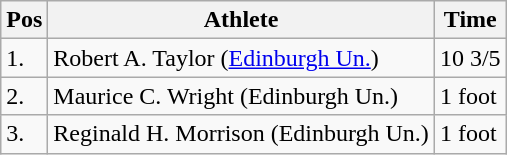<table class="wikitable">
<tr>
<th>Pos</th>
<th>Athlete</th>
<th>Time</th>
</tr>
<tr>
<td>1.</td>
<td>Robert A. Taylor (<a href='#'>Edinburgh Un.</a>)</td>
<td>10 3/5</td>
</tr>
<tr>
<td>2.</td>
<td>Maurice C. Wright (Edinburgh Un.)</td>
<td>1 foot</td>
</tr>
<tr>
<td>3.</td>
<td>Reginald H. Morrison (Edinburgh Un.)</td>
<td>1 foot</td>
</tr>
</table>
